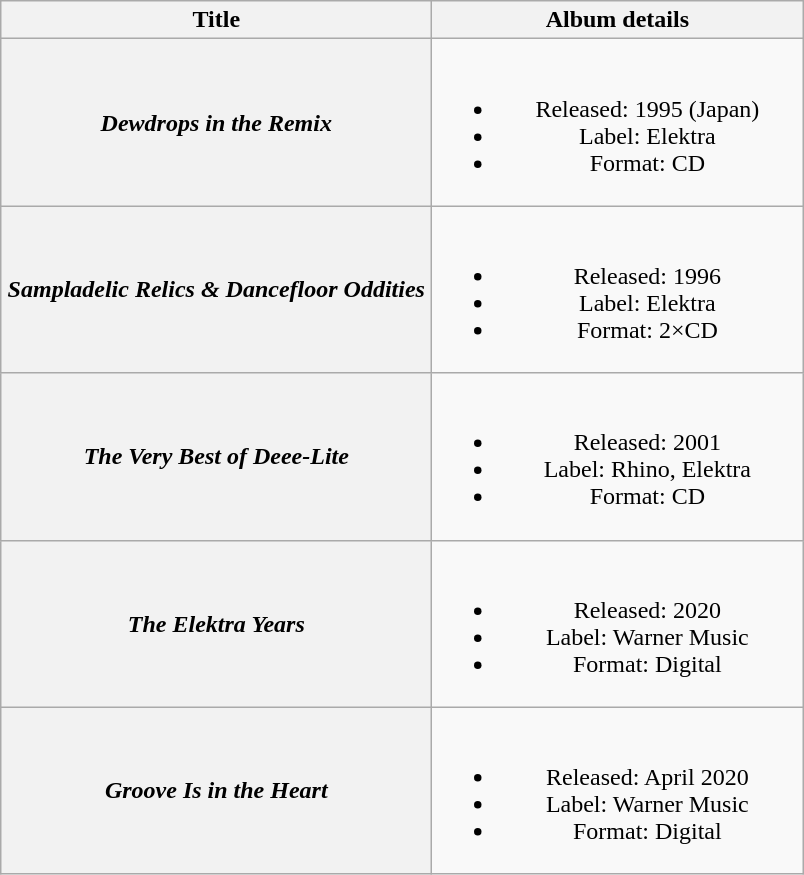<table class="wikitable plainrowheaders" style="text-align:center;" border="1">
<tr>
<th scope="col" style="width:17.5em;">Title</th>
<th scope="col" style="width:15em;">Album details</th>
</tr>
<tr>
<th scope="row"><em>Dewdrops in the Remix</em></th>
<td><br><ul><li>Released: 1995 (Japan)</li><li>Label: Elektra</li><li>Format: CD</li></ul></td>
</tr>
<tr>
<th scope="row"><em>Sampladelic Relics & Dancefloor Oddities</em></th>
<td><br><ul><li>Released: 1996</li><li>Label: Elektra</li><li>Format: 2×CD</li></ul></td>
</tr>
<tr>
<th scope="row"><em>The Very Best of Deee-Lite</em></th>
<td><br><ul><li>Released: 2001</li><li>Label: Rhino, Elektra</li><li>Format: CD</li></ul></td>
</tr>
<tr>
<th scope="row"><em>The Elektra Years</em></th>
<td><br><ul><li>Released: 2020</li><li>Label: Warner Music</li><li>Format: Digital</li></ul></td>
</tr>
<tr>
<th scope="row"><em>Groove Is in the Heart</em></th>
<td><br><ul><li>Released: April 2020</li><li>Label: Warner Music</li><li>Format: Digital</li></ul></td>
</tr>
</table>
